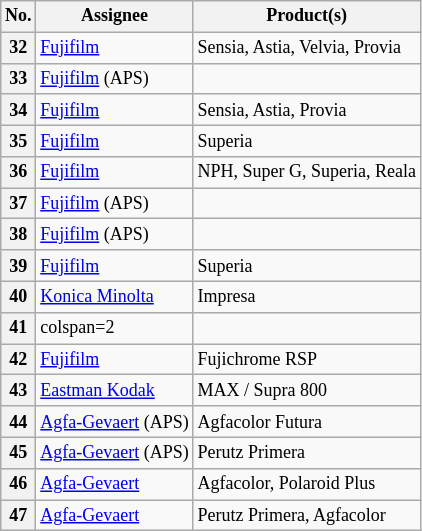<table class="wikitable" style="font-size:75%;text-align:left;">
<tr>
<th>No.</th>
<th>Assignee</th>
<th>Product(s)</th>
</tr>
<tr>
<th>32</th>
<td><a href='#'>Fujifilm</a></td>
<td>Sensia, Astia, Velvia, Provia</td>
</tr>
<tr>
<th>33</th>
<td><a href='#'>Fujifilm</a> (APS)</td>
<td></td>
</tr>
<tr>
<th>34</th>
<td><a href='#'>Fujifilm</a></td>
<td>Sensia, Astia, Provia</td>
</tr>
<tr>
<th>35</th>
<td><a href='#'>Fujifilm</a></td>
<td>Superia</td>
</tr>
<tr>
<th>36</th>
<td><a href='#'>Fujifilm</a></td>
<td>NPH, Super G, Superia, Reala</td>
</tr>
<tr>
<th>37</th>
<td><a href='#'>Fujifilm</a> (APS)</td>
<td></td>
</tr>
<tr>
<th>38</th>
<td><a href='#'>Fujifilm</a> (APS)</td>
<td></td>
</tr>
<tr>
<th>39</th>
<td><a href='#'>Fujifilm</a></td>
<td>Superia</td>
</tr>
<tr>
<th>40</th>
<td><a href='#'>Konica Minolta</a></td>
<td>Impresa</td>
</tr>
<tr>
<th>41</th>
<td>colspan=2 </td>
</tr>
<tr>
<th>42</th>
<td><a href='#'>Fujifilm</a></td>
<td>Fujichrome RSP</td>
</tr>
<tr>
<th>43</th>
<td><a href='#'>Eastman Kodak</a></td>
<td>MAX / Supra 800</td>
</tr>
<tr>
<th>44</th>
<td><a href='#'>Agfa-Gevaert</a> (APS)</td>
<td>Agfacolor Futura</td>
</tr>
<tr>
<th>45</th>
<td><a href='#'>Agfa-Gevaert</a> (APS)</td>
<td>Perutz Primera</td>
</tr>
<tr>
<th>46</th>
<td><a href='#'>Agfa-Gevaert</a></td>
<td>Agfacolor, Polaroid Plus</td>
</tr>
<tr>
<th>47</th>
<td><a href='#'>Agfa-Gevaert</a></td>
<td>Perutz Primera, Agfacolor</td>
</tr>
</table>
